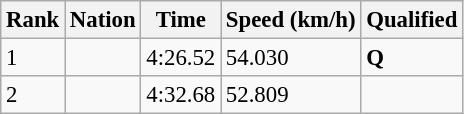<table class="wikitable" style="font-size:95%;">
<tr>
<th>Rank</th>
<th>Nation</th>
<th>Time</th>
<th>Speed (km/h)</th>
<th>Qualified</th>
</tr>
<tr>
<td>1</td>
<td></td>
<td>4:26.52</td>
<td>54.030</td>
<td><strong>Q</strong></td>
</tr>
<tr>
<td>2</td>
<td></td>
<td>4:32.68</td>
<td>52.809</td>
<td></td>
</tr>
</table>
